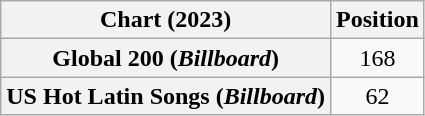<table class="wikitable sortable plainrowheaders" style="text-align:center">
<tr>
<th scope="col">Chart (2023)</th>
<th scope="col">Position</th>
</tr>
<tr>
<th scope="row">Global 200 (<em>Billboard</em>)</th>
<td>168</td>
</tr>
<tr>
<th scope="row">US Hot Latin Songs (<em>Billboard</em>)</th>
<td>62</td>
</tr>
</table>
